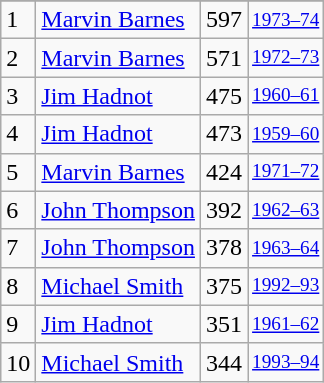<table class="wikitable">
<tr>
</tr>
<tr>
<td>1</td>
<td><a href='#'>Marvin Barnes</a></td>
<td>597</td>
<td style="font-size:80%;"><a href='#'>1973–74</a></td>
</tr>
<tr>
<td>2</td>
<td><a href='#'>Marvin Barnes</a></td>
<td>571</td>
<td style="font-size:80%;"><a href='#'>1972–73</a></td>
</tr>
<tr>
<td>3</td>
<td><a href='#'>Jim Hadnot</a></td>
<td>475</td>
<td style="font-size:80%;"><a href='#'>1960–61</a></td>
</tr>
<tr>
<td>4</td>
<td><a href='#'>Jim Hadnot</a></td>
<td>473</td>
<td style="font-size:80%;"><a href='#'>1959–60</a></td>
</tr>
<tr>
<td>5</td>
<td><a href='#'>Marvin Barnes</a></td>
<td>424</td>
<td style="font-size:80%;"><a href='#'>1971–72</a></td>
</tr>
<tr>
<td>6</td>
<td><a href='#'>John Thompson</a></td>
<td>392</td>
<td style="font-size:80%;"><a href='#'>1962–63</a></td>
</tr>
<tr>
<td>7</td>
<td><a href='#'>John Thompson</a></td>
<td>378</td>
<td style="font-size:80%;"><a href='#'>1963–64</a></td>
</tr>
<tr>
<td>8</td>
<td><a href='#'>Michael Smith</a></td>
<td>375</td>
<td style="font-size:80%;"><a href='#'>1992–93</a></td>
</tr>
<tr>
<td>9</td>
<td><a href='#'>Jim Hadnot</a></td>
<td>351</td>
<td style="font-size:80%;"><a href='#'>1961–62</a></td>
</tr>
<tr>
<td>10</td>
<td><a href='#'>Michael Smith</a></td>
<td>344</td>
<td style="font-size:80%;"><a href='#'>1993–94</a></td>
</tr>
</table>
